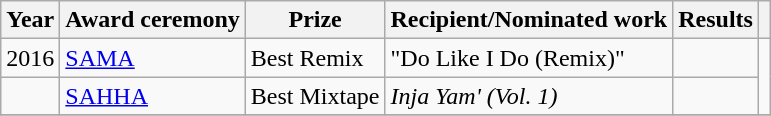<table class="wikitable">
<tr>
<th>Year</th>
<th>Award ceremony</th>
<th>Prize</th>
<th>Recipient/Nominated work</th>
<th>Results</th>
<th></th>
</tr>
<tr>
<td>2016</td>
<td><a href='#'>SAMA</a></td>
<td>Best Remix</td>
<td>"Do Like I Do (Remix)"</td>
<td></td>
<td rowspan="2"></td>
</tr>
<tr>
<td></td>
<td><a href='#'>SAHHA</a></td>
<td>Best Mixtape</td>
<td><em>Inja Yam' (Vol. 1)</em></td>
<td></td>
</tr>
<tr>
</tr>
</table>
